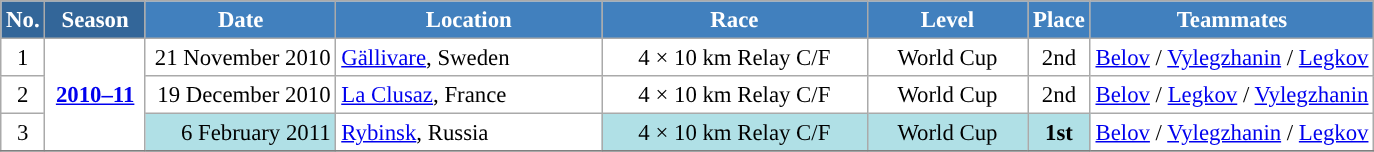<table class="wikitable sortable" style="font-size:95%; text-align:center; border:grey solid 1px; border-collapse:collapse; background:#ffffff;">
<tr style="background:#efefef;">
<th style="background-color:#369; color:white;">No.</th>
<th style="background-color:#369; color:white;">Season</th>
<th style="background-color:#4180be; color:white; width:120px;">Date</th>
<th style="background-color:#4180be; color:white; width:170px;">Location</th>
<th style="background-color:#4180be; color:white; width:170px;">Race</th>
<th style="background-color:#4180be; color:white; width:100px;">Level</th>
<th style="background-color:#4180be; color:white;">Place</th>
<th style="background-color:#4180be; color:white;">Teammates</th>
</tr>
<tr>
<td align=center>1</td>
<td rowspan=3 align=center><strong> <a href='#'>2010–11</a> </strong></td>
<td align=right>21 November 2010</td>
<td align=left> <a href='#'>Gällivare</a>, Sweden</td>
<td>4 × 10 km Relay C/F</td>
<td>World Cup</td>
<td>2nd</td>
<td><a href='#'>Belov</a> / <a href='#'>Vylegzhanin</a> / <a href='#'>Legkov</a></td>
</tr>
<tr>
<td align=center>2</td>
<td align=right>19 December 2010</td>
<td align=left> <a href='#'>La Clusaz</a>, France</td>
<td>4 × 10 km Relay C/F</td>
<td>World Cup</td>
<td>2nd</td>
<td><a href='#'>Belov</a> / <a href='#'>Legkov</a> / <a href='#'>Vylegzhanin</a></td>
</tr>
<tr>
<td align=center>3</td>
<td bgcolor="#BOEOE6" align=right>6 February 2011</td>
<td align=left> <a href='#'>Rybinsk</a>, Russia</td>
<td bgcolor="#BOEOE6">4 × 10 km Relay C/F</td>
<td bgcolor="#BOEOE6">World Cup</td>
<td bgcolor="#BOEOE6"><strong>1st</strong></td>
<td><a href='#'>Belov</a> / <a href='#'>Vylegzhanin</a> / <a href='#'>Legkov</a></td>
</tr>
<tr>
</tr>
</table>
